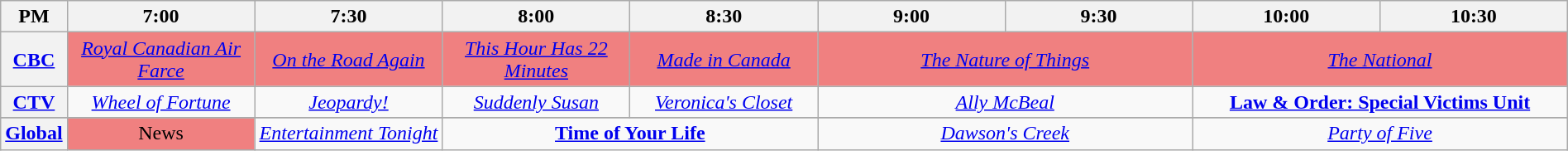<table class="wikitable" width="100%">
<tr>
<th width="4%">PM</th>
<th width="12%">7:00</th>
<th width="12%">7:30</th>
<th width="12%">8:00</th>
<th width="12%">8:30</th>
<th width="12%">9:00</th>
<th width="12%">9:30</th>
<th width="12%">10:00</th>
<th width="12%">10:30</th>
</tr>
<tr align="center">
<th><a href='#'>CBC</a></th>
<td colspan="1" align="center" bgcolor="#F08080"><em><a href='#'>Royal Canadian Air Farce</a></em></td>
<td colspan="1" align="center" bgcolor="#F08080"><em><a href='#'>On the Road Again</a></em></td>
<td colspan="1" align="center" bgcolor="#F08080"><em><a href='#'>This Hour Has 22 Minutes</a></em></td>
<td colspan="1" align="center" bgcolor="#F08080"><em><a href='#'>Made in Canada</a></em></td>
<td colspan="2" align="center" bgcolor="#F08080"><em><a href='#'>The Nature of Things</a></em></td>
<td colspan="2" align="center" bgcolor="#F08080"><em><a href='#'>The National</a></em></td>
</tr>
<tr align="center">
<th><a href='#'>CTV</a></th>
<td colspan="1" align="center"><em><a href='#'>Wheel of Fortune</a></em></td>
<td><em><a href='#'>Jeopardy!</a></em></td>
<td colspan="1" align="center"><em><a href='#'>Suddenly Susan</a></em></td>
<td colspan="1" align="center"><em><a href='#'>Veronica's Closet</a></em></td>
<td colspan="2" align="center"><em><a href='#'>Ally McBeal</a></em></td>
<td colspan="2" align="center"><strong><a href='#'>Law & Order: Special Victims Unit</a></strong></td>
</tr>
<tr align="center">
</tr>
<tr align="center">
<th><a href='#'>Global</a></th>
<td colspan="1" align="center" bgcolor="#F08080">News</td>
<td colspan="1" align="center"><em><a href='#'>Entertainment Tonight</a></em></td>
<td colspan="2" align="center"><strong><a href='#'>Time of Your Life</a></strong></td>
<td colspan="2" align="center"><em><a href='#'>Dawson's Creek</a></em></td>
<td colspan="2" align="center"><em><a href='#'>Party of Five</a></em></td>
</tr>
</table>
